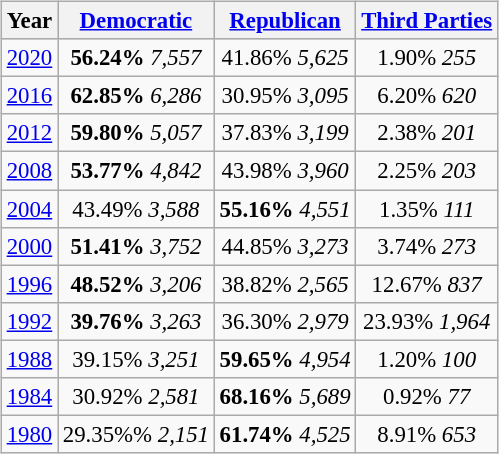<table class="wikitable"  style="float:right; margin:1em; font-size:95%;">
<tr style="background:lightgrey;">
<th>Year</th>
<th><a href='#'>Democratic</a></th>
<th><a href='#'>Republican</a></th>
<th><a href='#'>Third Parties</a></th>
</tr>
<tr>
<td align="center" ><a href='#'>2020</a></td>
<td align="center" ><strong>56.24%</strong> <em>7,557</em></td>
<td align="center" >41.86% <em>5,625</em></td>
<td align="center" >1.90% <em>255</em></td>
</tr>
<tr>
<td align="center" ><a href='#'>2016</a></td>
<td align="center" ><strong>62.85%</strong> <em>6,286</em></td>
<td align="center" >30.95% <em>3,095</em></td>
<td align="center" >6.20% <em>620</em></td>
</tr>
<tr>
<td align="center" ><a href='#'>2012</a></td>
<td align="center" ><strong>59.80%</strong> <em>5,057</em></td>
<td align="center" >37.83% <em>3,199</em></td>
<td align="center" >2.38% <em>201</em></td>
</tr>
<tr>
<td align="center" ><a href='#'>2008</a></td>
<td align="center" ><strong>53.77%</strong> <em>4,842</em></td>
<td align="center" >43.98% <em>3,960</em></td>
<td align="center" >2.25% <em>203</em></td>
</tr>
<tr>
<td align="center" ><a href='#'>2004</a></td>
<td align="center" >43.49% <em>3,588</em></td>
<td align="center" ><strong>55.16%</strong> <em>4,551</em></td>
<td align="center" >1.35% <em>111</em></td>
</tr>
<tr>
<td align="center" ><a href='#'>2000</a></td>
<td align="center" ><strong>51.41%</strong> <em>3,752</em></td>
<td align="center" >44.85% <em>3,273</em></td>
<td align="center" >3.74% <em>273</em></td>
</tr>
<tr>
<td align="center" ><a href='#'>1996</a></td>
<td align="center" ><strong>48.52%</strong> <em>3,206</em></td>
<td align="center" >38.82% <em>2,565</em></td>
<td align="center" >12.67% <em>837</em></td>
</tr>
<tr>
<td align="center" ><a href='#'>1992</a></td>
<td align="center" ><strong>39.76%</strong> <em>3,263</em></td>
<td align="center" >36.30% <em>2,979</em></td>
<td align="center" >23.93% <em>1,964</em></td>
</tr>
<tr>
<td align="center" ><a href='#'>1988</a></td>
<td align="center" >39.15% <em>3,251</em></td>
<td align="center" ><strong>59.65%</strong> <em>4,954</em></td>
<td align="center" >1.20% <em>100</em></td>
</tr>
<tr>
<td align="center" ><a href='#'>1984</a></td>
<td align="center" >30.92% <em>2,581</em></td>
<td align="center" ><strong>68.16%</strong> <em>5,689</em></td>
<td align="center" >0.92% <em>77</em></td>
</tr>
<tr>
<td align="center" ><a href='#'>1980</a></td>
<td align="center" >29.35%% <em>2,151</em></td>
<td align="center" ><strong>61.74%</strong> <em>4,525</em></td>
<td align="center" >8.91% <em>653</em></td>
</tr>
</table>
